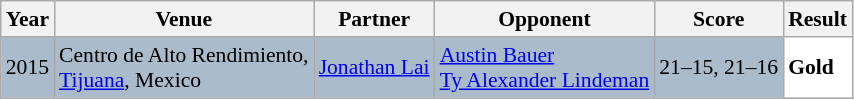<table class="sortable wikitable" style="font-size: 90%;">
<tr>
<th>Year</th>
<th>Venue</th>
<th>Partner</th>
<th>Opponent</th>
<th>Score</th>
<th>Result</th>
</tr>
<tr style="background:#AABBCC">
<td align="center">2015</td>
<td align="left">Centro de Alto Rendimiento,<br><a href='#'>Tijuana</a>, Mexico</td>
<td align="left"> <a href='#'>Jonathan Lai</a></td>
<td align="left"> <a href='#'>Austin Bauer</a><br> <a href='#'>Ty Alexander Lindeman</a></td>
<td align="left">21–15, 21–16</td>
<td style="text-align:left; background:white"> <strong>Gold</strong></td>
</tr>
</table>
